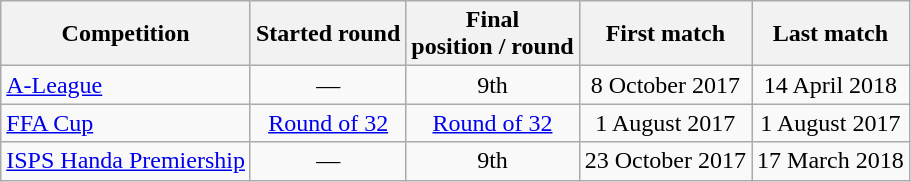<table class="wikitable">
<tr>
<th>Competition</th>
<th>Started round</th>
<th>Final <br>position / round</th>
<th>First match</th>
<th>Last match</th>
</tr>
<tr style="text-align: center">
<td align=left><a href='#'>A-League</a></td>
<td>—</td>
<td>9th</td>
<td>8 October 2017</td>
<td>14 April 2018</td>
</tr>
<tr style="text-align: center">
<td align=left><a href='#'>FFA Cup</a></td>
<td><a href='#'>Round of 32</a></td>
<td><a href='#'>Round of 32</a></td>
<td>1 August 2017</td>
<td>1 August 2017</td>
</tr>
<tr style="text-align: center">
<td align=left><a href='#'>ISPS Handa Premiership</a></td>
<td>—</td>
<td>9th</td>
<td>23 October 2017</td>
<td>17 March 2018</td>
</tr>
</table>
